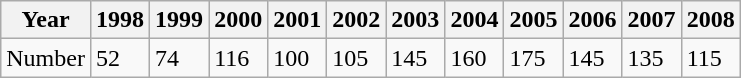<table class='wikitable' align="center">
<tr>
<th>Year</th>
<th>1998</th>
<th>1999</th>
<th>2000</th>
<th>2001</th>
<th>2002</th>
<th>2003</th>
<th>2004</th>
<th>2005</th>
<th>2006</th>
<th>2007</th>
<th>2008</th>
</tr>
<tr>
<td>Number</td>
<td>52</td>
<td>74</td>
<td>116</td>
<td>100</td>
<td>105</td>
<td>145</td>
<td>160</td>
<td>175</td>
<td>145</td>
<td>135</td>
<td>115</td>
</tr>
</table>
